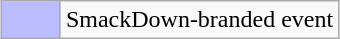<table class="wikitable" style="margin: 0 auto">
<tr>
<td style="background:#BBF; width:2em"></td>
<td SmackDown (WWE brand)>SmackDown-branded event</td>
</tr>
</table>
